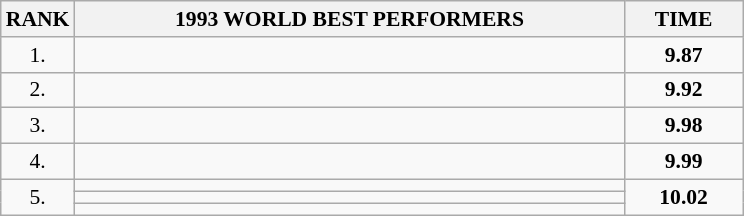<table class="wikitable" style="border-collapse: collapse; font-size: 90%;">
<tr>
<th>RANK</th>
<th align="center" style="width: 25em">1993 WORLD BEST PERFORMERS</th>
<th align="center" style="width: 5em">TIME</th>
</tr>
<tr>
<td align="center">1.</td>
<td></td>
<td align="center"><strong>9.87</strong></td>
</tr>
<tr>
<td align="center">2.</td>
<td></td>
<td align="center"><strong>9.92</strong></td>
</tr>
<tr>
<td align="center">3.</td>
<td></td>
<td align="center"><strong>9.98</strong></td>
</tr>
<tr>
<td align="center">4.</td>
<td></td>
<td align="center"><strong>9.99</strong></td>
</tr>
<tr>
<td rowspan=3 align="center">5.</td>
<td></td>
<td rowspan=3 align="center"><strong>10.02</strong></td>
</tr>
<tr>
<td></td>
</tr>
<tr>
<td></td>
</tr>
</table>
